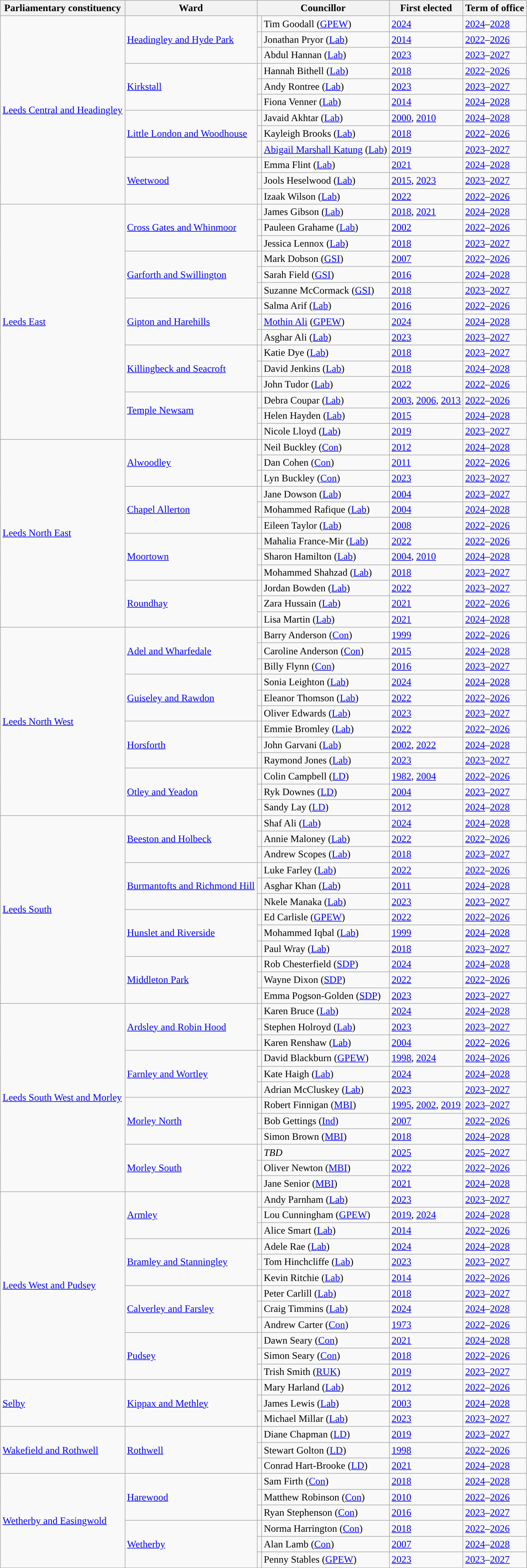<table class="wikitable">
<tr>
<th>Parliamentary constituency</th>
<th>Ward</th>
<th colspan="2">Councillor</th>
<th>First elected</th>
<th>Term of office</th>
</tr>
<tr>
<td rowspan="12"><a href='#'>Leeds Central and Headingley</a></td>
<td rowspan="3"><a href='#'>Headingley and Hyde Park</a></td>
<td style="color:inherit;background-color: "></td>
<td>Tim Goodall (<a href='#'>GPEW</a>)</td>
<td><a href='#'>2024</a></td>
<td><a href='#'>2024</a>–<a href='#'>2028</a></td>
</tr>
<tr>
<td style="color:inherit;background-color: "></td>
<td>Jonathan Pryor (<a href='#'>Lab</a>)</td>
<td><a href='#'>2014</a></td>
<td><a href='#'>2022</a>–<a href='#'>2026</a></td>
</tr>
<tr>
<td style="color:inherit;background-color: "></td>
<td>Abdul Hannan (<a href='#'>Lab</a>)</td>
<td><a href='#'>2023</a></td>
<td><a href='#'>2023</a>–<a href='#'>2027</a></td>
</tr>
<tr>
<td rowspan="3"><a href='#'>Kirkstall</a></td>
<td style="color:inherit;background-color: "></td>
<td>Hannah Bithell (<a href='#'>Lab</a>)</td>
<td><a href='#'>2018</a></td>
<td><a href='#'>2022</a>–<a href='#'>2026</a></td>
</tr>
<tr>
<td style="color:inherit;background-color: "></td>
<td>Andy Rontree (<a href='#'>Lab</a>)</td>
<td><a href='#'>2023</a></td>
<td><a href='#'>2023</a>–<a href='#'>2027</a></td>
</tr>
<tr>
<td style="color:inherit;background-color: "></td>
<td>Fiona Venner (<a href='#'>Lab</a>)</td>
<td><a href='#'>2014</a></td>
<td><a href='#'>2024</a>–<a href='#'>2028</a></td>
</tr>
<tr>
<td rowspan="3"><a href='#'>Little London and Woodhouse</a></td>
<td style="color:inherit;background-color: "></td>
<td>Javaid Akhtar (<a href='#'>Lab</a>)</td>
<td><a href='#'>2000</a>, <a href='#'>2010</a></td>
<td><a href='#'>2024</a>–<a href='#'>2028</a></td>
</tr>
<tr>
<td style="color:inherit;background-color: "></td>
<td>Kayleigh Brooks (<a href='#'>Lab</a>)</td>
<td><a href='#'>2018</a></td>
<td><a href='#'>2022</a>–<a href='#'>2026</a></td>
</tr>
<tr>
<td style="color:inherit;background-color: "></td>
<td><a href='#'>Abigail Marshall Katung</a> (<a href='#'>Lab</a>)</td>
<td><a href='#'>2019</a></td>
<td><a href='#'>2023</a>–<a href='#'>2027</a></td>
</tr>
<tr>
<td rowspan="3"><a href='#'>Weetwood</a></td>
<td style="color:inherit;background-color: "></td>
<td>Emma Flint (<a href='#'>Lab</a>)</td>
<td><a href='#'>2021</a></td>
<td><a href='#'>2024</a>–<a href='#'>2028</a></td>
</tr>
<tr>
<td style="color:inherit;background-color: "></td>
<td>Jools Heselwood (<a href='#'>Lab</a>)</td>
<td><a href='#'>2015</a>, <a href='#'>2023</a></td>
<td><a href='#'>2023</a>–<a href='#'>2027</a></td>
</tr>
<tr>
<td style="color:inherit;background-color: "></td>
<td>Izaak Wilson (<a href='#'>Lab</a>)</td>
<td><a href='#'>2022</a></td>
<td><a href='#'>2022</a>–<a href='#'>2026</a></td>
</tr>
<tr>
<td rowspan="15"><a href='#'>Leeds East</a></td>
<td rowspan="3"><a href='#'>Cross Gates and Whinmoor</a></td>
<td style="color:inherit;background-color: "></td>
<td>James Gibson (<a href='#'>Lab</a>)</td>
<td><a href='#'>2018</a>, <a href='#'>2021</a></td>
<td><a href='#'>2024</a>–<a href='#'>2028</a></td>
</tr>
<tr>
<td style="color:inherit;background-color: "></td>
<td>Pauleen Grahame (<a href='#'>Lab</a>)</td>
<td><a href='#'>2002</a></td>
<td><a href='#'>2022</a>–<a href='#'>2026</a></td>
</tr>
<tr>
<td style="color:inherit;background-color: "></td>
<td>Jessica Lennox (<a href='#'>Lab</a>)</td>
<td><a href='#'>2018</a></td>
<td><a href='#'>2023</a>–<a href='#'>2027</a></td>
</tr>
<tr>
<td rowspan="3"><a href='#'>Garforth and Swillington</a></td>
<td style="color:inherit;background-color: "></td>
<td>Mark Dobson (<a href='#'>GSI</a>)</td>
<td><a href='#'>2007</a></td>
<td><a href='#'>2022</a>–<a href='#'>2026</a></td>
</tr>
<tr>
<td style="color:inherit;background-color: "></td>
<td>Sarah Field (<a href='#'>GSI</a>)</td>
<td><a href='#'>2016</a></td>
<td><a href='#'>2024</a>–<a href='#'>2028</a></td>
</tr>
<tr>
<td style="color:inherit;background-color: "></td>
<td>Suzanne McCormack (<a href='#'>GSI</a>)</td>
<td><a href='#'>2018</a></td>
<td><a href='#'>2023</a>–<a href='#'>2027</a></td>
</tr>
<tr>
<td rowspan="3"><a href='#'>Gipton and Harehills</a></td>
<td style="color:inherit;background-color: "></td>
<td>Salma Arif (<a href='#'>Lab</a>)</td>
<td><a href='#'>2016</a></td>
<td><a href='#'>2022</a>–<a href='#'>2026</a></td>
</tr>
<tr>
<td style="color:inherit;background-color: "></td>
<td><a href='#'>Mothin Ali</a> (<a href='#'>GPEW</a>)</td>
<td><a href='#'>2024</a></td>
<td><a href='#'>2024</a>–<a href='#'>2028</a></td>
</tr>
<tr>
<td style="color:inherit;background-color: "></td>
<td>Asghar Ali (<a href='#'>Lab</a>)</td>
<td><a href='#'>2023</a></td>
<td><a href='#'>2023</a>–<a href='#'>2027</a></td>
</tr>
<tr>
<td rowspan="3"><a href='#'>Killingbeck and Seacroft</a></td>
<td style="color:inherit;background-color: "></td>
<td>Katie Dye (<a href='#'>Lab</a>)</td>
<td><a href='#'>2018</a></td>
<td><a href='#'>2023</a>–<a href='#'>2027</a></td>
</tr>
<tr>
<td style="color:inherit;background-color: "></td>
<td>David Jenkins (<a href='#'>Lab</a>)</td>
<td><a href='#'>2018</a></td>
<td><a href='#'>2024</a>–<a href='#'>2028</a></td>
</tr>
<tr>
<td style="color:inherit;background-color: "></td>
<td>John Tudor (<a href='#'>Lab</a>)</td>
<td><a href='#'>2022</a></td>
<td><a href='#'>2022</a>–<a href='#'>2026</a></td>
</tr>
<tr>
<td rowspan="3"><a href='#'>Temple Newsam</a><br><em></em><br></td>
<td style="color:inherit;background-color: "></td>
<td>Debra Coupar (<a href='#'>Lab</a>)</td>
<td><a href='#'>2003</a>, <a href='#'>2006</a>, <a href='#'>2013</a></td>
<td><a href='#'>2022</a>–<a href='#'>2026</a></td>
</tr>
<tr>
<td style="color:inherit;background-color: "></td>
<td>Helen Hayden (<a href='#'>Lab</a>)</td>
<td><a href='#'>2015</a></td>
<td><a href='#'>2024</a>–<a href='#'>2028</a></td>
</tr>
<tr>
<td style="color:inherit;background-color: "></td>
<td>Nicole Lloyd (<a href='#'>Lab</a>)</td>
<td><a href='#'>2019</a></td>
<td><a href='#'>2023</a>–<a href='#'>2027</a></td>
</tr>
<tr>
<td rowspan="12"><a href='#'>Leeds North East</a></td>
<td rowspan="3"><a href='#'>Alwoodley</a></td>
<td style="color:inherit;background-color: "></td>
<td>Neil Buckley (<a href='#'>Con</a>)</td>
<td><a href='#'>2012</a></td>
<td><a href='#'>2024</a>–<a href='#'>2028</a></td>
</tr>
<tr>
<td style="color:inherit;background-color: "></td>
<td>Dan Cohen (<a href='#'>Con</a>)</td>
<td><a href='#'>2011</a></td>
<td><a href='#'>2022</a>–<a href='#'>2026</a></td>
</tr>
<tr>
<td style="color:inherit;background-color: "></td>
<td>Lyn Buckley (<a href='#'>Con</a>)</td>
<td><a href='#'>2023</a></td>
<td><a href='#'>2023</a>–<a href='#'>2027</a></td>
</tr>
<tr>
<td rowspan="3"><a href='#'>Chapel Allerton</a></td>
<td style="color:inherit;background-color: "></td>
<td>Jane Dowson (<a href='#'>Lab</a>)</td>
<td><a href='#'>2004</a></td>
<td><a href='#'>2023</a>–<a href='#'>2027</a></td>
</tr>
<tr>
<td style="color:inherit;background-color: "></td>
<td>Mohammed Rafique (<a href='#'>Lab</a>)</td>
<td><a href='#'>2004</a></td>
<td><a href='#'>2024</a>–<a href='#'>2028</a></td>
</tr>
<tr>
<td style="color:inherit;background-color: "></td>
<td>Eileen Taylor (<a href='#'>Lab</a>)</td>
<td><a href='#'>2008</a></td>
<td><a href='#'>2022</a>–<a href='#'>2026</a></td>
</tr>
<tr>
<td rowspan="3"><a href='#'>Moortown</a></td>
<td style="color:inherit;background-color: "></td>
<td>Mahalia France-Mir (<a href='#'>Lab</a>)</td>
<td><a href='#'>2022</a></td>
<td><a href='#'>2022</a>–<a href='#'>2026</a></td>
</tr>
<tr>
<td style="color:inherit;background-color: "></td>
<td>Sharon Hamilton (<a href='#'>Lab</a>)</td>
<td><a href='#'>2004</a>, <a href='#'>2010</a></td>
<td><a href='#'>2024</a>–<a href='#'>2028</a></td>
</tr>
<tr>
<td style="color:inherit;background-color: "></td>
<td>Mohammed Shahzad (<a href='#'>Lab</a>)</td>
<td><a href='#'>2018</a></td>
<td><a href='#'>2023</a>–<a href='#'>2027</a></td>
</tr>
<tr>
<td rowspan="3"><a href='#'>Roundhay</a></td>
<td style="color:inherit;background-color: "></td>
<td>Jordan Bowden (<a href='#'>Lab</a>)</td>
<td><a href='#'>2022</a></td>
<td><a href='#'>2023</a>–<a href='#'>2027</a></td>
</tr>
<tr>
<td style="color:inherit;background-color: "></td>
<td>Zara Hussain (<a href='#'>Lab</a>)</td>
<td><a href='#'>2021</a></td>
<td><a href='#'>2022</a>–<a href='#'>2026</a></td>
</tr>
<tr>
<td style="color:inherit;background-color: "></td>
<td>Lisa Martin (<a href='#'>Lab</a>)</td>
<td><a href='#'>2021</a></td>
<td><a href='#'>2024</a>–<a href='#'>2028</a></td>
</tr>
<tr>
<td rowspan="12"><a href='#'>Leeds North West</a></td>
<td rowspan="3"><a href='#'>Adel and Wharfedale</a></td>
<td style="color:inherit;background-color: "></td>
<td>Barry Anderson (<a href='#'>Con</a>)</td>
<td><a href='#'>1999</a></td>
<td><a href='#'>2022</a>–<a href='#'>2026</a></td>
</tr>
<tr>
<td style="color:inherit;background-color: "></td>
<td>Caroline Anderson (<a href='#'>Con</a>)</td>
<td><a href='#'>2015</a></td>
<td><a href='#'>2024</a>–<a href='#'>2028</a></td>
</tr>
<tr>
<td style="color:inherit;background-color: "></td>
<td>Billy Flynn (<a href='#'>Con</a>)</td>
<td><a href='#'>2016</a></td>
<td><a href='#'>2023</a>–<a href='#'>2027</a></td>
</tr>
<tr>
<td rowspan="3"><a href='#'>Guiseley and Rawdon</a></td>
<td style="color:inherit;background-color: "></td>
<td>Sonia Leighton (<a href='#'>Lab</a>)</td>
<td><a href='#'>2024</a></td>
<td><a href='#'>2024</a>–<a href='#'>2028</a></td>
</tr>
<tr>
<td style="color:inherit;background-color: "></td>
<td>Eleanor Thomson (<a href='#'>Lab</a>)</td>
<td><a href='#'>2022</a></td>
<td><a href='#'>2022</a>–<a href='#'>2026</a></td>
</tr>
<tr>
<td style="color:inherit;background-color: "></td>
<td>Oliver Edwards (<a href='#'>Lab</a>)</td>
<td><a href='#'>2023</a></td>
<td><a href='#'>2023</a>–<a href='#'>2027</a></td>
</tr>
<tr>
<td rowspan="3"><a href='#'>Horsforth</a></td>
<td style="color:inherit;background-color: "></td>
<td>Emmie Bromley (<a href='#'>Lab</a>)</td>
<td><a href='#'>2022</a></td>
<td><a href='#'>2022</a>–<a href='#'>2026</a></td>
</tr>
<tr>
<td style="color:inherit;background-color: "></td>
<td>John Garvani (<a href='#'>Lab</a>)</td>
<td><a href='#'>2002</a>, <a href='#'>2022</a></td>
<td><a href='#'>2024</a>–<a href='#'>2028</a></td>
</tr>
<tr>
<td style="color:inherit;background-color: "></td>
<td>Raymond Jones (<a href='#'>Lab</a>)</td>
<td><a href='#'>2023</a></td>
<td><a href='#'>2023</a>–<a href='#'>2027</a></td>
</tr>
<tr>
<td rowspan="3"><a href='#'>Otley and Yeadon</a></td>
<td style="color:inherit;background-color: "></td>
<td>Colin Campbell (<a href='#'>LD</a>)</td>
<td><a href='#'>1982</a>, <a href='#'>2004</a></td>
<td><a href='#'>2022</a>–<a href='#'>2026</a></td>
</tr>
<tr>
<td style="color:inherit;background-color: "></td>
<td>Ryk Downes (<a href='#'>LD</a>)</td>
<td><a href='#'>2004</a></td>
<td><a href='#'>2023</a>–<a href='#'>2027</a></td>
</tr>
<tr>
<td style="color:inherit;background-color: "></td>
<td>Sandy Lay (<a href='#'>LD</a>)</td>
<td><a href='#'>2012</a></td>
<td><a href='#'>2024</a>–<a href='#'>2028</a></td>
</tr>
<tr>
<td rowspan="12"><a href='#'>Leeds South</a></td>
<td rowspan="3"><a href='#'>Beeston and Holbeck</a></td>
<td style="color:inherit;background-color: "></td>
<td>Shaf Ali (<a href='#'>Lab</a>)</td>
<td><a href='#'>2024</a></td>
<td><a href='#'>2024</a>–<a href='#'>2028</a></td>
</tr>
<tr>
<td style="color:inherit;background-color: "></td>
<td>Annie Maloney (<a href='#'>Lab</a>)</td>
<td><a href='#'>2022</a></td>
<td><a href='#'>2022</a>–<a href='#'>2026</a></td>
</tr>
<tr>
<td style="color:inherit;background-color: "></td>
<td>Andrew Scopes (<a href='#'>Lab</a>)</td>
<td><a href='#'>2018</a></td>
<td><a href='#'>2023</a>–<a href='#'>2027</a></td>
</tr>
<tr>
<td rowspan="3"><a href='#'>Burmantofts and Richmond Hill</a></td>
<td style="color:inherit;background-color: "></td>
<td>Luke Farley (<a href='#'>Lab</a>)</td>
<td><a href='#'>2022</a></td>
<td><a href='#'>2022</a>–<a href='#'>2026</a></td>
</tr>
<tr>
<td style="color:inherit;background-color: "></td>
<td>Asghar Khan (<a href='#'>Lab</a>)</td>
<td><a href='#'>2011</a></td>
<td><a href='#'>2024</a>–<a href='#'>2028</a></td>
</tr>
<tr>
<td style="color:inherit;background-color: "></td>
<td>Nkele Manaka (<a href='#'>Lab</a>)</td>
<td><a href='#'>2023</a></td>
<td><a href='#'>2023</a>–<a href='#'>2027</a></td>
</tr>
<tr>
<td rowspan="3"><a href='#'>Hunslet and Riverside</a></td>
<td style="color:inherit;background-color: "></td>
<td>Ed Carlisle (<a href='#'>GPEW</a>)</td>
<td><a href='#'>2022</a></td>
<td><a href='#'>2022</a>–<a href='#'>2026</a></td>
</tr>
<tr>
<td style="color:inherit;background-color: "></td>
<td>Mohammed Iqbal (<a href='#'>Lab</a>)</td>
<td><a href='#'>1999</a></td>
<td><a href='#'>2024</a>–<a href='#'>2028</a></td>
</tr>
<tr>
<td style="color:inherit;background-color: "></td>
<td>Paul Wray (<a href='#'>Lab</a>)</td>
<td><a href='#'>2018</a></td>
<td><a href='#'>2023</a>–<a href='#'>2027</a></td>
</tr>
<tr>
<td rowspan="3"><a href='#'>Middleton Park</a></td>
<td style="color:inherit;background-color: "></td>
<td>Rob Chesterfield (<a href='#'>SDP</a>)</td>
<td><a href='#'>2024</a></td>
<td><a href='#'>2024</a>–<a href='#'>2028</a></td>
</tr>
<tr>
<td style="color:inherit;background-color: "></td>
<td>Wayne Dixon (<a href='#'>SDP</a>)</td>
<td><a href='#'>2022</a></td>
<td><a href='#'>2022</a>–<a href='#'>2026</a></td>
</tr>
<tr>
<td style="color:inherit;background-color: "></td>
<td>Emma Pogson-Golden (<a href='#'>SDP</a>)</td>
<td><a href='#'>2023</a></td>
<td><a href='#'>2023</a>–<a href='#'>2027</a></td>
</tr>
<tr>
<td rowspan="12"><a href='#'>Leeds South West and Morley</a></td>
<td rowspan="3"><a href='#'>Ardsley and Robin Hood</a></td>
<td style="color:inherit;background-color: "></td>
<td>Karen Bruce (<a href='#'>Lab</a>)</td>
<td><a href='#'>2024</a></td>
<td><a href='#'>2024</a>–<a href='#'>2028</a></td>
</tr>
<tr>
<td style="color:inherit;background-color: "></td>
<td>Stephen Holroyd (<a href='#'>Lab</a>)</td>
<td><a href='#'>2023</a></td>
<td><a href='#'>2023</a>–<a href='#'>2027</a></td>
</tr>
<tr>
<td style="color:inherit;background-color: "></td>
<td>Karen Renshaw (<a href='#'>Lab</a>)</td>
<td><a href='#'>2004</a></td>
<td><a href='#'>2022</a>–<a href='#'>2026</a></td>
</tr>
<tr>
<td rowspan="3"><a href='#'>Farnley and Wortley</a></td>
<td style="color:inherit;background-color: "></td>
<td>David Blackburn (<a href='#'>GPEW</a>)</td>
<td><a href='#'>1998</a>, <a href='#'>2024</a></td>
<td><a href='#'>2024</a>–<a href='#'>2026</a></td>
</tr>
<tr>
<td style="color:inherit;background-color: "></td>
<td>Kate Haigh (<a href='#'>Lab</a>)</td>
<td><a href='#'>2024</a></td>
<td><a href='#'>2024</a>–<a href='#'>2028</a></td>
</tr>
<tr>
<td style="color:inherit;background-color: "></td>
<td>Adrian McCluskey (<a href='#'>Lab</a>)</td>
<td><a href='#'>2023</a></td>
<td><a href='#'>2023</a>–<a href='#'>2027</a></td>
</tr>
<tr>
<td rowspan="3"><a href='#'>Morley North</a></td>
<td style="color:inherit;background-color: "></td>
<td>Robert Finnigan (<a href='#'>MBI</a>)</td>
<td><a href='#'>1995</a>, <a href='#'>2002</a>, <a href='#'>2019</a></td>
<td><a href='#'>2023</a>–<a href='#'>2027</a></td>
</tr>
<tr>
<td style="color:inherit;background-color: "></td>
<td>Bob Gettings (<a href='#'>Ind</a>)</td>
<td><a href='#'>2007</a></td>
<td><a href='#'>2022</a>–<a href='#'>2026</a></td>
</tr>
<tr>
<td style="color:inherit;background-color: "></td>
<td>Simon Brown (<a href='#'>MBI</a>)</td>
<td><a href='#'>2018</a></td>
<td><a href='#'>2024</a>–<a href='#'>2028</a></td>
</tr>
<tr>
<td rowspan="3"><a href='#'>Morley South</a></td>
<td></td>
<td><em>TBD</em></td>
<td><a href='#'>2025</a></td>
<td><a href='#'>2025</a>–<a href='#'>2027</a></td>
</tr>
<tr>
<td style="color:inherit;background-color: "></td>
<td>Oliver Newton (<a href='#'>MBI</a>)</td>
<td><a href='#'>2022</a></td>
<td><a href='#'>2022</a>–<a href='#'>2026</a></td>
</tr>
<tr>
<td style="color:inherit;background-color: "></td>
<td>Jane Senior (<a href='#'>MBI</a>)</td>
<td><a href='#'>2021</a></td>
<td><a href='#'>2024</a>–<a href='#'>2028</a></td>
</tr>
<tr>
<td rowspan="12"><a href='#'>Leeds West and Pudsey</a></td>
<td rowspan="3"><a href='#'>Armley</a></td>
<td style="color:inherit;background-color: "></td>
<td>Andy Parnham (<a href='#'>Lab</a>)</td>
<td><a href='#'>2023</a></td>
<td><a href='#'>2023</a>–<a href='#'>2027</a></td>
</tr>
<tr>
<td style="color:inherit;background-color: "></td>
<td>Lou Cunningham (<a href='#'>GPEW</a>)</td>
<td><a href='#'>2019</a>, <a href='#'>2024</a></td>
<td><a href='#'>2024</a>–<a href='#'>2028</a></td>
</tr>
<tr>
<td style="color:inherit;background-color: "></td>
<td>Alice Smart (<a href='#'>Lab</a>)</td>
<td><a href='#'>2014</a></td>
<td><a href='#'>2022</a>–<a href='#'>2026</a></td>
</tr>
<tr>
<td rowspan="3"><a href='#'>Bramley and Stanningley</a></td>
<td style="color:inherit;background-color: "></td>
<td>Adele Rae (<a href='#'>Lab</a>)</td>
<td><a href='#'>2024</a></td>
<td><a href='#'>2024</a>–<a href='#'>2028</a></td>
</tr>
<tr>
<td style="color:inherit;background-color: "></td>
<td>Tom Hinchcliffe (<a href='#'>Lab</a>)</td>
<td><a href='#'>2023</a></td>
<td><a href='#'>2023</a>–<a href='#'>2027</a></td>
</tr>
<tr>
<td style="color:inherit;background-color: "></td>
<td>Kevin Ritchie (<a href='#'>Lab</a>)</td>
<td><a href='#'>2014</a></td>
<td><a href='#'>2022</a>–<a href='#'>2026</a></td>
</tr>
<tr>
<td rowspan="3"><a href='#'>Calverley and Farsley</a></td>
<td style="color:inherit;background-color: "></td>
<td>Peter Carlill (<a href='#'>Lab</a>)</td>
<td><a href='#'>2018</a></td>
<td><a href='#'>2023</a>–<a href='#'>2027</a></td>
</tr>
<tr>
<td style="color:inherit;background-color: "></td>
<td>Craig Timmins (<a href='#'>Lab</a>)</td>
<td><a href='#'>2024</a></td>
<td><a href='#'>2024</a>–<a href='#'>2028</a></td>
</tr>
<tr>
<td style="color:inherit;background-color: "></td>
<td>Andrew Carter (<a href='#'>Con</a>)</td>
<td><a href='#'>1973</a></td>
<td><a href='#'>2022</a>–<a href='#'>2026</a></td>
</tr>
<tr>
<td rowspan="3"><a href='#'>Pudsey</a></td>
<td style="color:inherit;background-color: "></td>
<td>Dawn Seary (<a href='#'>Con</a>)</td>
<td><a href='#'>2021</a></td>
<td><a href='#'>2024</a>–<a href='#'>2028</a></td>
</tr>
<tr>
<td style="color:inherit;background-color: "></td>
<td>Simon Seary (<a href='#'>Con</a>)</td>
<td><a href='#'>2018</a></td>
<td><a href='#'>2022</a>–<a href='#'>2026</a></td>
</tr>
<tr>
<td style="color:inherit;background-color: "></td>
<td>Trish Smith (<a href='#'>RUK</a>)</td>
<td><a href='#'>2019</a></td>
<td><a href='#'>2023</a>–<a href='#'>2027</a></td>
</tr>
<tr>
<td rowspan="3"><a href='#'>Selby</a></td>
<td rowspan="3"><a href='#'>Kippax and Methley</a></td>
<td style="color:inherit;background-color: "></td>
<td>Mary Harland (<a href='#'>Lab</a>)</td>
<td><a href='#'>2012</a></td>
<td><a href='#'>2022</a>–<a href='#'>2026</a></td>
</tr>
<tr>
<td style="color:inherit;background-color: "></td>
<td>James Lewis (<a href='#'>Lab</a>)</td>
<td><a href='#'>2003</a></td>
<td><a href='#'>2024</a>–<a href='#'>2028</a></td>
</tr>
<tr>
<td style="color:inherit;background-color: "></td>
<td>Michael Millar (<a href='#'>Lab</a>)</td>
<td><a href='#'>2023</a></td>
<td><a href='#'>2023</a>–<a href='#'>2027</a></td>
</tr>
<tr>
<td rowspan="3"><a href='#'>Wakefield and Rothwell</a></td>
<td rowspan="3"><a href='#'>Rothwell</a></td>
<td style="color:inherit;background-color: "></td>
<td>Diane Chapman (<a href='#'>LD</a>)</td>
<td><a href='#'>2019</a></td>
<td><a href='#'>2023</a>–<a href='#'>2027</a></td>
</tr>
<tr>
<td style="color:inherit;background-color: "></td>
<td>Stewart Golton (<a href='#'>LD</a>)</td>
<td><a href='#'>1998</a></td>
<td><a href='#'>2022</a>–<a href='#'>2026</a></td>
</tr>
<tr>
<td style="color:inherit;background-color: "></td>
<td>Conrad Hart-Brooke (<a href='#'>LD</a>)</td>
<td><a href='#'>2021</a></td>
<td><a href='#'>2024</a>–<a href='#'>2028</a></td>
</tr>
<tr>
<td rowspan="6"><a href='#'>Wetherby and Easingwold</a></td>
<td rowspan="3"><a href='#'>Harewood</a></td>
<td style="color:inherit;background-color: "></td>
<td>Sam Firth (<a href='#'>Con</a>)</td>
<td><a href='#'>2018</a></td>
<td><a href='#'>2024</a>–<a href='#'>2028</a></td>
</tr>
<tr>
<td style="color:inherit;background-color: "></td>
<td>Matthew Robinson (<a href='#'>Con</a>)</td>
<td><a href='#'>2010</a></td>
<td><a href='#'>2022</a>–<a href='#'>2026</a></td>
</tr>
<tr>
<td style="color:inherit;background-color: "></td>
<td>Ryan Stephenson (<a href='#'>Con</a>)</td>
<td><a href='#'>2016</a></td>
<td><a href='#'>2023</a>–<a href='#'>2027</a></td>
</tr>
<tr>
<td rowspan="3"><a href='#'>Wetherby</a></td>
<td style="color:inherit;background-color: "></td>
<td>Norma Harrington (<a href='#'>Con</a>)</td>
<td><a href='#'>2018</a></td>
<td><a href='#'>2022</a>–<a href='#'>2026</a></td>
</tr>
<tr>
<td style="color:inherit;background-color: "></td>
<td>Alan Lamb (<a href='#'>Con</a>)</td>
<td><a href='#'>2007</a></td>
<td><a href='#'>2024</a>–<a href='#'>2028</a></td>
</tr>
<tr>
<td style="color:inherit;background-color: "></td>
<td>Penny Stables (<a href='#'>GPEW</a>)</td>
<td><a href='#'>2023</a></td>
<td><a href='#'>2023</a>–<a href='#'>2027</a></td>
</tr>
</table>
